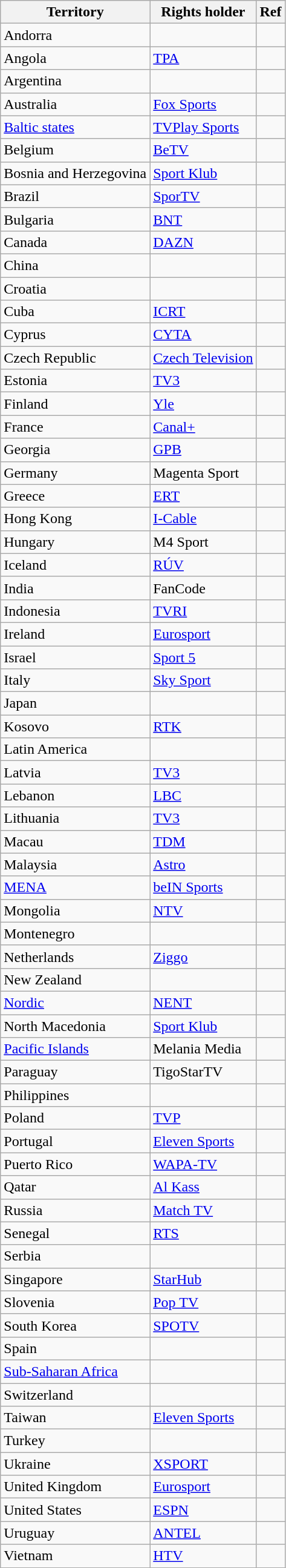<table class="wikitable sortable collapsible collapsed" style="text-align:left;">
<tr>
<th>Territory</th>
<th>Rights holder</th>
<th>Ref</th>
</tr>
<tr>
<td>Andorra</td>
<td></td>
<td></td>
</tr>
<tr>
<td>Angola</td>
<td><a href='#'>TPA</a></td>
<td></td>
</tr>
<tr>
<td>Argentina</td>
<td></td>
<td></td>
</tr>
<tr>
<td>Australia</td>
<td><a href='#'>Fox Sports</a></td>
<td></td>
</tr>
<tr>
<td><a href='#'>Baltic states</a></td>
<td><a href='#'>TVPlay Sports</a></td>
<td></td>
</tr>
<tr>
<td>Belgium</td>
<td><a href='#'>BeTV</a></td>
<td></td>
</tr>
<tr>
<td>Bosnia and Herzegovina</td>
<td><a href='#'>Sport Klub</a></td>
<td></td>
</tr>
<tr>
<td>Brazil</td>
<td><a href='#'>SporTV</a></td>
<td></td>
</tr>
<tr>
<td>Bulgaria</td>
<td><a href='#'>BNT</a></td>
<td></td>
</tr>
<tr>
<td>Canada</td>
<td><a href='#'>DAZN</a></td>
<td></td>
</tr>
<tr>
<td>China</td>
<td></td>
<td></td>
</tr>
<tr>
<td>Croatia</td>
<td></td>
<td></td>
</tr>
<tr>
<td>Cuba</td>
<td><a href='#'>ICRT</a></td>
<td></td>
</tr>
<tr>
<td>Cyprus</td>
<td><a href='#'>CYTA</a></td>
<td></td>
</tr>
<tr>
<td>Czech Republic</td>
<td><a href='#'>Czech Television</a></td>
<td></td>
</tr>
<tr>
<td>Estonia</td>
<td><a href='#'>TV3</a></td>
<td></td>
</tr>
<tr>
<td>Finland</td>
<td><a href='#'>Yle</a></td>
<td></td>
</tr>
<tr>
<td>France</td>
<td><a href='#'>Canal+</a></td>
<td></td>
</tr>
<tr>
<td>Georgia</td>
<td><a href='#'>GPB</a></td>
<td></td>
</tr>
<tr>
<td>Germany</td>
<td>Magenta Sport</td>
<td></td>
</tr>
<tr>
<td>Greece</td>
<td><a href='#'>ERT</a></td>
<td></td>
</tr>
<tr>
<td>Hong Kong</td>
<td><a href='#'>I-Cable</a></td>
<td></td>
</tr>
<tr>
<td>Hungary</td>
<td>M4 Sport</td>
<td></td>
</tr>
<tr>
<td>Iceland</td>
<td><a href='#'>RÚV</a></td>
<td></td>
</tr>
<tr>
<td>India</td>
<td>FanCode</td>
<td></td>
</tr>
<tr>
<td>Indonesia</td>
<td><a href='#'>TVRI</a></td>
<td></td>
</tr>
<tr>
<td>Ireland</td>
<td><a href='#'>Eurosport</a></td>
<td></td>
</tr>
<tr>
<td>Israel</td>
<td><a href='#'>Sport 5</a></td>
<td></td>
</tr>
<tr>
<td>Italy</td>
<td><a href='#'>Sky Sport</a></td>
<td></td>
</tr>
<tr>
<td>Japan</td>
<td></td>
<td></td>
</tr>
<tr>
<td>Kosovo</td>
<td><a href='#'>RTK</a></td>
<td></td>
</tr>
<tr>
<td>Latin America</td>
<td></td>
<td></td>
</tr>
<tr>
<td>Latvia</td>
<td><a href='#'>TV3</a></td>
<td></td>
</tr>
<tr>
<td>Lebanon</td>
<td><a href='#'>LBC</a></td>
<td></td>
</tr>
<tr>
<td>Lithuania</td>
<td><a href='#'>TV3</a></td>
<td></td>
</tr>
<tr>
<td>Macau</td>
<td><a href='#'>TDM</a></td>
<td></td>
</tr>
<tr>
<td>Malaysia</td>
<td><a href='#'>Astro</a></td>
<td></td>
</tr>
<tr>
<td><a href='#'>MENA</a></td>
<td><a href='#'>beIN Sports</a></td>
<td></td>
</tr>
<tr>
<td>Mongolia</td>
<td><a href='#'>NTV</a></td>
<td></td>
</tr>
<tr>
<td>Montenegro</td>
<td></td>
<td></td>
</tr>
<tr>
<td>Netherlands</td>
<td><a href='#'>Ziggo</a></td>
<td></td>
</tr>
<tr>
<td>New Zealand</td>
<td></td>
<td></td>
</tr>
<tr>
<td><a href='#'>Nordic</a></td>
<td><a href='#'>NENT</a></td>
<td></td>
</tr>
<tr>
<td>North Macedonia</td>
<td><a href='#'>Sport Klub</a></td>
<td></td>
</tr>
<tr>
<td><a href='#'>Pacific Islands</a></td>
<td>Melania Media</td>
<td></td>
</tr>
<tr>
<td>Paraguay</td>
<td>TigoStarTV</td>
<td></td>
</tr>
<tr>
<td>Philippines</td>
<td></td>
<td></td>
</tr>
<tr>
<td>Poland</td>
<td><a href='#'>TVP</a></td>
<td></td>
</tr>
<tr>
<td>Portugal</td>
<td><a href='#'>Eleven Sports</a></td>
<td></td>
</tr>
<tr>
<td>Puerto Rico</td>
<td><a href='#'>WAPA-TV</a></td>
<td></td>
</tr>
<tr>
<td>Qatar</td>
<td><a href='#'>Al Kass</a></td>
<td></td>
</tr>
<tr>
<td>Russia</td>
<td><a href='#'>Match TV</a></td>
<td></td>
</tr>
<tr>
<td>Senegal</td>
<td><a href='#'>RTS</a></td>
<td></td>
</tr>
<tr>
<td>Serbia</td>
<td></td>
<td></td>
</tr>
<tr>
<td>Singapore</td>
<td><a href='#'>StarHub</a></td>
<td></td>
</tr>
<tr>
<td>Slovenia</td>
<td><a href='#'>Pop TV</a></td>
<td></td>
</tr>
<tr>
<td>South Korea</td>
<td><a href='#'>SPOTV</a></td>
<td></td>
</tr>
<tr>
<td>Spain</td>
<td></td>
<td></td>
</tr>
<tr>
<td><a href='#'>Sub-Saharan Africa</a></td>
<td></td>
<td></td>
</tr>
<tr>
<td>Switzerland</td>
<td></td>
<td></td>
</tr>
<tr>
<td>Taiwan</td>
<td><a href='#'>Eleven Sports</a></td>
<td></td>
</tr>
<tr>
<td>Turkey</td>
<td></td>
<td></td>
</tr>
<tr>
<td>Ukraine</td>
<td><a href='#'>XSPORT</a></td>
<td></td>
</tr>
<tr>
<td>United Kingdom</td>
<td><a href='#'>Eurosport</a></td>
<td></td>
</tr>
<tr>
<td>United States</td>
<td><a href='#'>ESPN</a></td>
<td></td>
</tr>
<tr>
<td>Uruguay</td>
<td><a href='#'>ANTEL</a></td>
<td></td>
</tr>
<tr>
<td>Vietnam</td>
<td><a href='#'>HTV</a></td>
<td></td>
</tr>
</table>
